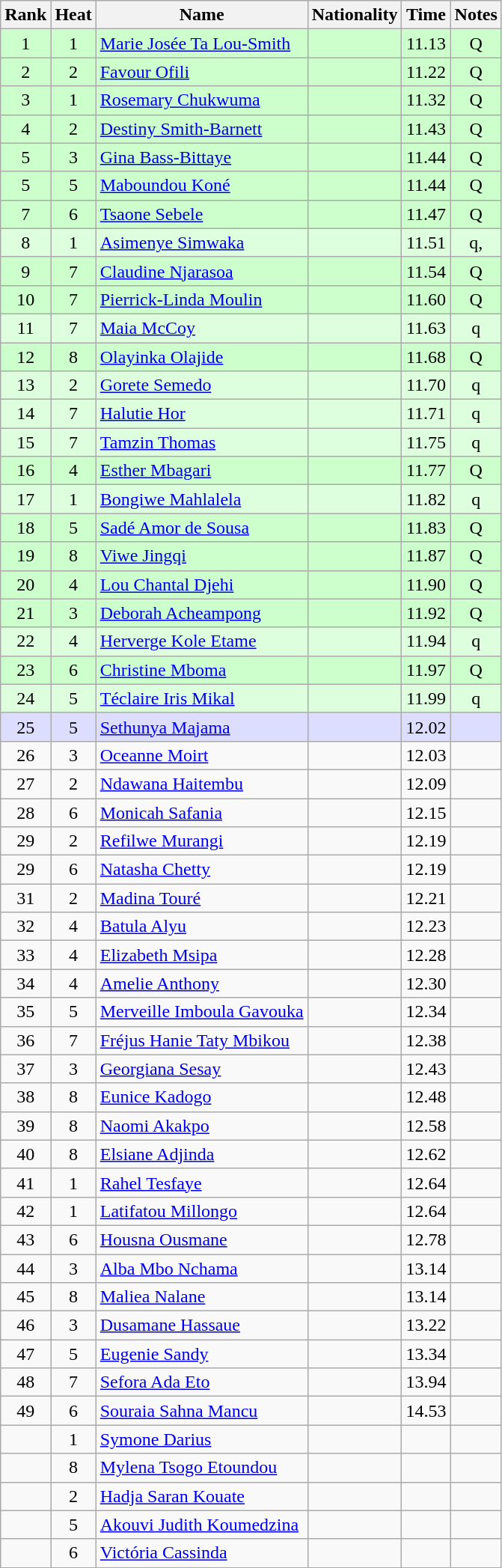<table class="wikitable sortable" style="text-align:center">
<tr>
<th>Rank</th>
<th>Heat</th>
<th>Name</th>
<th>Nationality</th>
<th>Time</th>
<th>Notes</th>
</tr>
<tr bgcolor=ccffcc>
<td>1</td>
<td>1</td>
<td align=left><a href='#'>Marie Josée Ta Lou-Smith</a></td>
<td align=left></td>
<td>11.13</td>
<td>Q</td>
</tr>
<tr bgcolor=ccffcc>
<td>2</td>
<td>2</td>
<td align=left><a href='#'>Favour Ofili</a></td>
<td align=left></td>
<td>11.22</td>
<td>Q</td>
</tr>
<tr bgcolor=ccffcc>
<td>3</td>
<td>1</td>
<td align=left><a href='#'>Rosemary Chukwuma</a></td>
<td align=left></td>
<td>11.32</td>
<td>Q</td>
</tr>
<tr bgcolor=ccffcc>
<td>4</td>
<td>2</td>
<td align=left><a href='#'>Destiny Smith-Barnett</a></td>
<td align=left></td>
<td>11.43</td>
<td>Q</td>
</tr>
<tr bgcolor=ccffcc>
<td>5</td>
<td>3</td>
<td align=left><a href='#'>Gina Bass-Bittaye</a></td>
<td align=left></td>
<td>11.44</td>
<td>Q</td>
</tr>
<tr bgcolor=ccffcc>
<td>5</td>
<td>5</td>
<td align=left><a href='#'>Maboundou Koné</a></td>
<td align=left></td>
<td>11.44</td>
<td>Q</td>
</tr>
<tr bgcolor=ccffcc>
<td>7</td>
<td>6</td>
<td align=left><a href='#'>Tsaone Sebele</a></td>
<td align=left></td>
<td>11.47</td>
<td>Q</td>
</tr>
<tr bgcolor=ddffdd>
<td>8</td>
<td>1</td>
<td align=left><a href='#'>Asimenye Simwaka</a></td>
<td align=left></td>
<td>11.51</td>
<td>q, </td>
</tr>
<tr bgcolor=ccffcc>
<td>9</td>
<td>7</td>
<td align=left><a href='#'>Claudine Njarasoa</a></td>
<td align=left></td>
<td>11.54</td>
<td>Q</td>
</tr>
<tr bgcolor=ccffcc>
<td>10</td>
<td>7</td>
<td align=left><a href='#'>Pierrick-Linda Moulin</a></td>
<td align=left></td>
<td>11.60</td>
<td>Q</td>
</tr>
<tr bgcolor=ddffdd>
<td>11</td>
<td>7</td>
<td align=left><a href='#'>Maia McCoy</a></td>
<td align=left></td>
<td>11.63</td>
<td>q</td>
</tr>
<tr bgcolor=ccffcc>
<td>12</td>
<td>8</td>
<td align=left><a href='#'>Olayinka Olajide</a></td>
<td align=left></td>
<td>11.68</td>
<td>Q</td>
</tr>
<tr bgcolor=ddffdd>
<td>13</td>
<td>2</td>
<td align=left><a href='#'>Gorete Semedo</a></td>
<td align=left></td>
<td>11.70</td>
<td>q</td>
</tr>
<tr bgcolor=ddffdd>
<td>14</td>
<td>7</td>
<td align=left><a href='#'>Halutie Hor</a></td>
<td align=left></td>
<td>11.71</td>
<td>q</td>
</tr>
<tr bgcolor=ddffdd>
<td>15</td>
<td>7</td>
<td align=left><a href='#'>Tamzin Thomas</a></td>
<td align=left></td>
<td>11.75</td>
<td>q</td>
</tr>
<tr bgcolor=ccffcc>
<td>16</td>
<td>4</td>
<td align=left><a href='#'>Esther Mbagari</a></td>
<td align=left></td>
<td>11.77</td>
<td>Q</td>
</tr>
<tr bgcolor=ddffdd>
<td>17</td>
<td>1</td>
<td align=left><a href='#'>Bongiwe Mahlalela</a></td>
<td align=left></td>
<td>11.82</td>
<td>q</td>
</tr>
<tr bgcolor=ccffcc>
<td>18</td>
<td>5</td>
<td align=left><a href='#'>Sadé Amor de Sousa</a></td>
<td align=left></td>
<td>11.83</td>
<td>Q</td>
</tr>
<tr bgcolor=ccffcc>
<td>19</td>
<td>8</td>
<td align=left><a href='#'>Viwe Jingqi</a></td>
<td align=left></td>
<td>11.87</td>
<td>Q</td>
</tr>
<tr bgcolor=ccffcc>
<td>20</td>
<td>4</td>
<td align=left><a href='#'>Lou Chantal Djehi</a></td>
<td align=left></td>
<td>11.90</td>
<td>Q</td>
</tr>
<tr bgcolor=ccffcc>
<td>21</td>
<td>3</td>
<td align=left><a href='#'>Deborah Acheampong</a></td>
<td align=left></td>
<td>11.92</td>
<td>Q</td>
</tr>
<tr bgcolor=ddffdd>
<td>22</td>
<td>4</td>
<td align=left><a href='#'>Herverge Kole Etame</a></td>
<td align=left></td>
<td>11.94</td>
<td>q</td>
</tr>
<tr bgcolor=ccffcc>
<td>23</td>
<td>6</td>
<td align=left><a href='#'>Christine Mboma</a></td>
<td align=left></td>
<td>11.97</td>
<td>Q</td>
</tr>
<tr bgcolor=ddffdd>
<td>24</td>
<td>5</td>
<td align=left><a href='#'>Téclaire Iris Mikal</a></td>
<td align=left></td>
<td>11.99</td>
<td>q</td>
</tr>
<tr bgcolor=ddddff>
<td>25</td>
<td>5</td>
<td align=left><a href='#'>Sethunya Majama</a></td>
<td align=left></td>
<td>12.02</td>
<td></td>
</tr>
<tr>
<td>26</td>
<td>3</td>
<td align=left><a href='#'>Oceanne Moirt</a></td>
<td align=left></td>
<td>12.03</td>
<td></td>
</tr>
<tr>
<td>27</td>
<td>2</td>
<td align=left><a href='#'>Ndawana Haitembu</a></td>
<td align=left></td>
<td>12.09</td>
<td></td>
</tr>
<tr>
<td>28</td>
<td>6</td>
<td align=left><a href='#'>Monicah Safania</a></td>
<td align=left></td>
<td>12.15</td>
<td></td>
</tr>
<tr>
<td>29</td>
<td>2</td>
<td align=left><a href='#'>Refilwe Murangi</a></td>
<td align=left></td>
<td>12.19</td>
<td></td>
</tr>
<tr>
<td>29</td>
<td>6</td>
<td align=left><a href='#'>Natasha Chetty</a></td>
<td align=left></td>
<td>12.19</td>
<td></td>
</tr>
<tr>
<td>31</td>
<td>2</td>
<td align=left><a href='#'>Madina Touré</a></td>
<td align=left></td>
<td>12.21</td>
<td></td>
</tr>
<tr>
<td>32</td>
<td>4</td>
<td align=left><a href='#'>Batula Alyu</a></td>
<td align=left></td>
<td>12.23</td>
<td></td>
</tr>
<tr>
<td>33</td>
<td>4</td>
<td align=left><a href='#'>Elizabeth Msipa</a></td>
<td align=left></td>
<td>12.28</td>
<td></td>
</tr>
<tr>
<td>34</td>
<td>4</td>
<td align=left><a href='#'>Amelie Anthony</a></td>
<td align=left></td>
<td>12.30</td>
<td></td>
</tr>
<tr>
<td>35</td>
<td>5</td>
<td align=left><a href='#'>Merveille Imboula Gavouka</a></td>
<td align=left></td>
<td>12.34</td>
<td></td>
</tr>
<tr>
<td>36</td>
<td>7</td>
<td align=left><a href='#'>Fréjus Hanie Taty Mbikou</a></td>
<td align=left></td>
<td>12.38</td>
<td></td>
</tr>
<tr>
<td>37</td>
<td>3</td>
<td align=left><a href='#'>Georgiana Sesay</a></td>
<td align=left></td>
<td>12.43</td>
<td></td>
</tr>
<tr>
<td>38</td>
<td>8</td>
<td align=left><a href='#'>Eunice Kadogo</a></td>
<td align=left></td>
<td>12.48</td>
<td></td>
</tr>
<tr>
<td>39</td>
<td>8</td>
<td align=left><a href='#'>Naomi Akakpo</a></td>
<td align=left></td>
<td>12.58</td>
<td></td>
</tr>
<tr>
<td>40</td>
<td>8</td>
<td align=left><a href='#'>Elsiane Adjinda</a></td>
<td align=left></td>
<td>12.62</td>
<td></td>
</tr>
<tr>
<td>41</td>
<td>1</td>
<td align=left><a href='#'>Rahel Tesfaye</a></td>
<td align=left></td>
<td>12.64</td>
<td></td>
</tr>
<tr>
<td>42</td>
<td>1</td>
<td align=left><a href='#'>Latifatou Millongo</a></td>
<td align=left></td>
<td>12.64</td>
<td></td>
</tr>
<tr>
<td>43</td>
<td>6</td>
<td align=left><a href='#'>Housna Ousmane</a></td>
<td align=left></td>
<td>12.78</td>
<td></td>
</tr>
<tr>
<td>44</td>
<td>3</td>
<td align=left><a href='#'>Alba Mbo Nchama</a></td>
<td align=left></td>
<td>13.14</td>
<td></td>
</tr>
<tr>
<td>45</td>
<td>8</td>
<td align=left><a href='#'>Maliea Nalane</a></td>
<td align=left></td>
<td>13.14</td>
<td></td>
</tr>
<tr>
<td>46</td>
<td>3</td>
<td align=left><a href='#'>Dusamane Hassaue</a></td>
<td align=left></td>
<td>13.22</td>
<td></td>
</tr>
<tr>
<td>47</td>
<td>5</td>
<td align=left><a href='#'>Eugenie Sandy</a></td>
<td align=left></td>
<td>13.34</td>
<td></td>
</tr>
<tr>
<td>48</td>
<td>7</td>
<td align=left><a href='#'>Sefora Ada Eto</a></td>
<td align=left></td>
<td>13.94</td>
<td></td>
</tr>
<tr>
<td>49</td>
<td>6</td>
<td align=left><a href='#'>Souraia Sahna Mancu</a></td>
<td align=left></td>
<td>14.53</td>
<td></td>
</tr>
<tr>
<td></td>
<td>1</td>
<td align=left><a href='#'>Symone Darius</a></td>
<td align=left></td>
<td></td>
<td></td>
</tr>
<tr>
<td></td>
<td>8</td>
<td align=left><a href='#'>Mylena Tsogo Etoundou</a></td>
<td align=left></td>
<td></td>
<td></td>
</tr>
<tr>
<td></td>
<td>2</td>
<td align=left><a href='#'>Hadja Saran Kouate</a></td>
<td align=left></td>
<td></td>
<td></td>
</tr>
<tr>
<td></td>
<td>5</td>
<td align=left><a href='#'>Akouvi Judith Koumedzina</a></td>
<td align=left></td>
<td></td>
<td></td>
</tr>
<tr>
<td></td>
<td>6</td>
<td align=left><a href='#'>Victória Cassinda</a></td>
<td align=left></td>
<td></td>
<td></td>
</tr>
</table>
